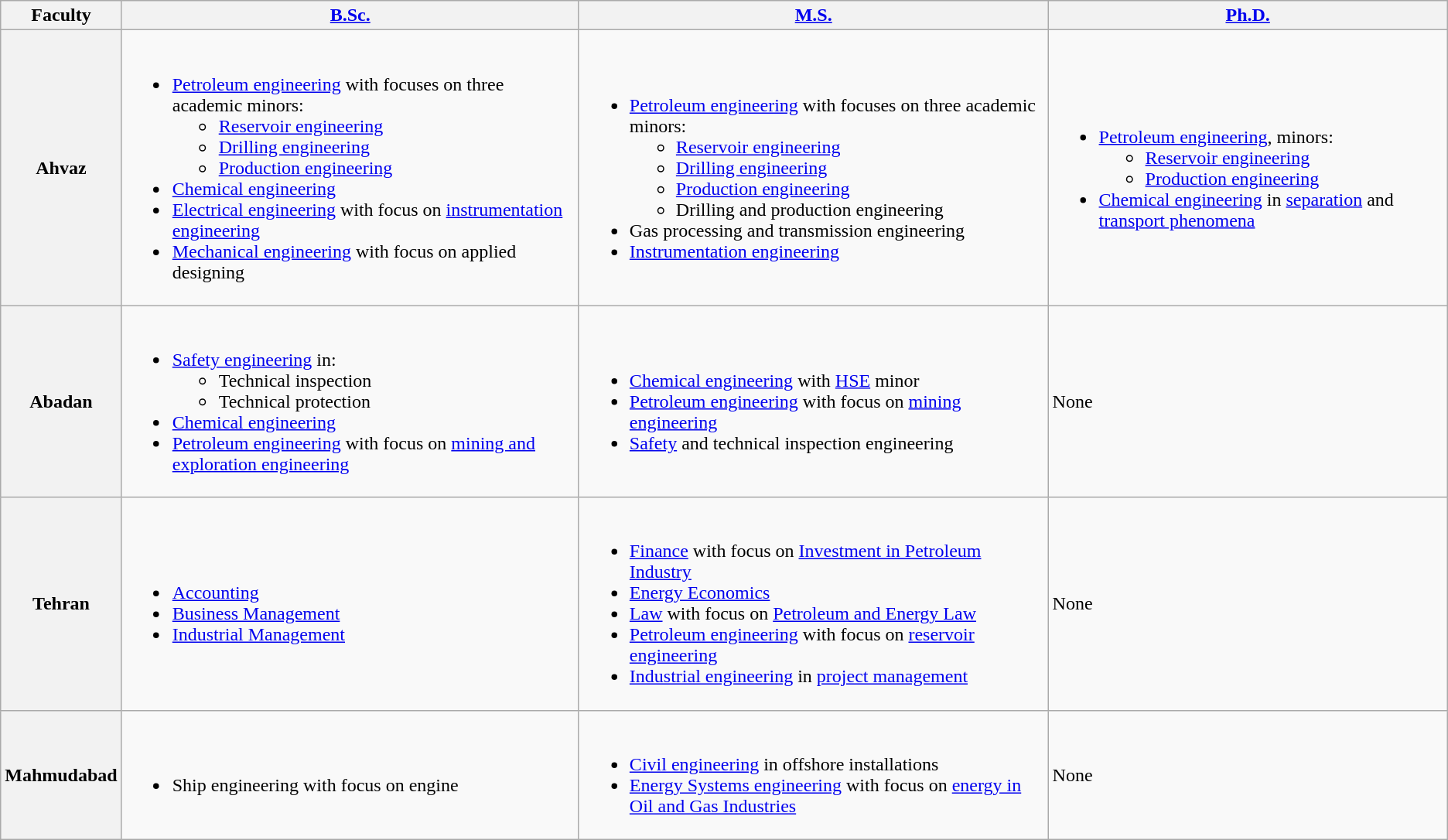<table class="wikitable">
<tr>
<th>Faculty</th>
<th><a href='#'>B.Sc.</a></th>
<th><a href='#'>M.S.</a></th>
<th><a href='#'>Ph.D.</a></th>
</tr>
<tr>
<th>Ahvaz</th>
<td><br><ul><li><a href='#'>Petroleum engineering</a> with focuses on three academic minors:<ul><li><a href='#'>Reservoir engineering</a></li><li><a href='#'>Drilling engineering</a></li><li><a href='#'>Production engineering</a></li></ul></li><li><a href='#'>Chemical engineering</a></li><li><a href='#'>Electrical engineering</a> with focus on <a href='#'>instrumentation engineering</a></li><li><a href='#'>Mechanical engineering</a> with focus on applied designing</li></ul></td>
<td><br><ul><li><a href='#'>Petroleum engineering</a> with focuses on three academic minors:<ul><li><a href='#'>Reservoir engineering</a></li><li><a href='#'>Drilling engineering</a></li><li><a href='#'>Production engineering</a></li><li>Drilling and production engineering</li></ul></li><li>Gas processing and transmission engineering</li><li><a href='#'>Instrumentation engineering</a></li></ul></td>
<td><br><ul><li><a href='#'>Petroleum engineering</a>, minors:<ul><li><a href='#'>Reservoir engineering</a></li><li><a href='#'>Production engineering</a></li></ul></li><li><a href='#'>Chemical engineering</a> in <a href='#'>separation</a> and <a href='#'>transport phenomena</a></li></ul></td>
</tr>
<tr>
<th>Abadan</th>
<td><br><ul><li><a href='#'>Safety engineering</a> in:<ul><li>Technical inspection</li><li>Technical protection</li></ul></li><li><a href='#'>Chemical engineering</a></li><li><a href='#'>Petroleum engineering</a> with focus on <a href='#'>mining and exploration engineering</a></li></ul></td>
<td><br><ul><li><a href='#'>Chemical engineering</a> with <a href='#'>HSE</a> minor</li><li><a href='#'>Petroleum engineering</a> with focus on <a href='#'>mining engineering</a></li><li><a href='#'>Safety</a> and technical inspection engineering</li></ul></td>
<td>None</td>
</tr>
<tr>
<th>Tehran</th>
<td><br><ul><li><a href='#'>Accounting</a></li><li><a href='#'>Business Management</a></li><li><a href='#'>Industrial Management</a></li></ul></td>
<td><br><ul><li><a href='#'>Finance</a> with focus on <a href='#'>Investment in Petroleum Industry</a></li><li><a href='#'>Energy Economics</a></li><li><a href='#'>Law</a> with focus on <a href='#'>Petroleum and Energy Law</a></li><li><a href='#'>Petroleum engineering</a> with focus on <a href='#'>reservoir engineering</a></li><li><a href='#'>Industrial engineering</a> in <a href='#'>project management</a></li></ul></td>
<td>None</td>
</tr>
<tr>
<th>Mahmudabad</th>
<td><br><ul><li>Ship engineering with focus on engine</li></ul></td>
<td><br><ul><li><a href='#'>Civil engineering</a> in offshore installations</li><li><a href='#'>Energy Systems engineering</a> with focus on <a href='#'>energy in Oil and Gas Industries</a></li></ul></td>
<td>None</td>
</tr>
</table>
